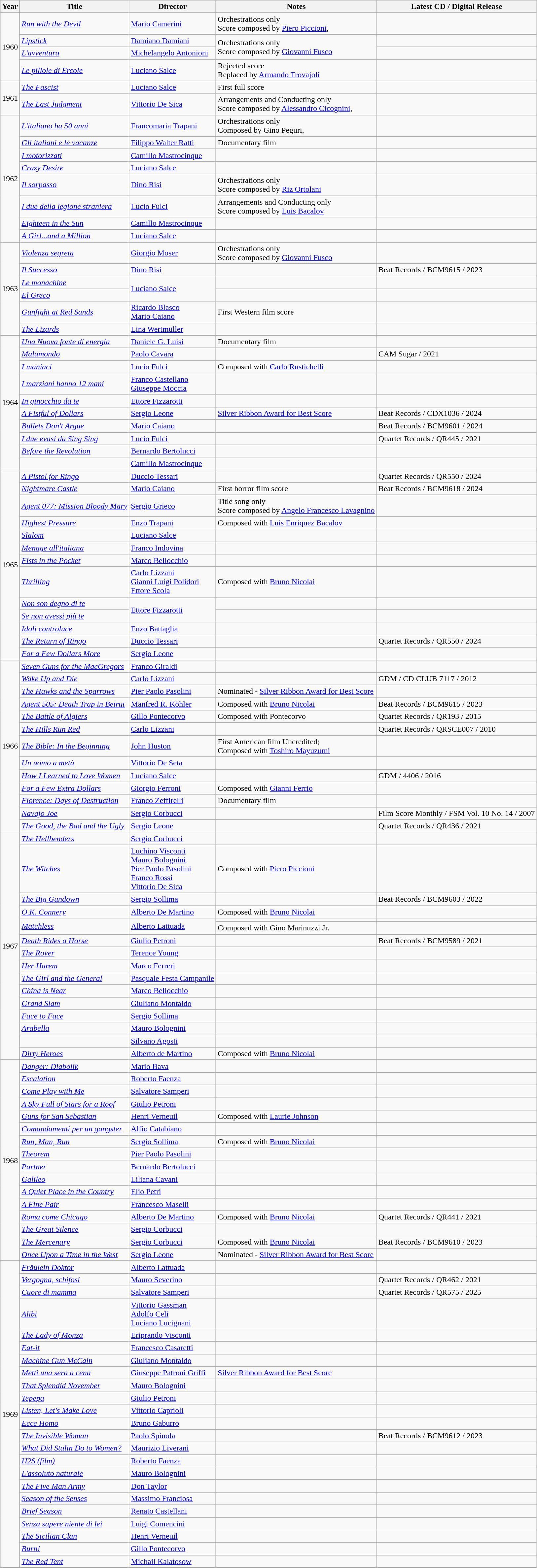<table class="wikitable sortable">
<tr>
<th>Year</th>
<th>Title</th>
<th>Director</th>
<th>Notes</th>
<th>Latest CD / Digital Release</th>
</tr>
<tr>
<td rowspan="4">1960</td>
<td><em><a href='#'>Run with the Devil</a></em></td>
<td><a href='#'>Mario Camerini</a></td>
<td>Orchestrations only<br>Score composed by <a href='#'>Piero Piccioni</a>,</td>
<td></td>
</tr>
<tr>
<td><a href='#'><em>Lipstick</em></a></td>
<td><a href='#'>Damiano Damiani</a></td>
<td rowspan="2">Orchestrations only<br>Score composed by <a href='#'>Giovanni Fusco</a></td>
<td></td>
</tr>
<tr>
<td><a href='#'><em>L'avventura</em></a></td>
<td><a href='#'>Michelangelo Antonioni</a></td>
<td></td>
</tr>
<tr>
<td><a href='#'><em>Le pillole di Ercole</em></a></td>
<td><a href='#'>Luciano Salce</a></td>
<td>Rejected score<br>Replaced by <a href='#'>Armando Trovajoli</a></td>
<td></td>
</tr>
<tr>
<td rowspan="2">1961</td>
<td><em><a href='#'>The Fascist</a></em></td>
<td><a href='#'>Luciano Salce</a></td>
<td>First full score</td>
<td></td>
</tr>
<tr>
<td><a href='#'><em>The Last Judgment</em></a></td>
<td><a href='#'>Vittorio De Sica</a></td>
<td>Arrangements and Conducting only<br>Score composed by <a href='#'>Alessandro Cicognini</a>,</td>
<td></td>
</tr>
<tr>
<td rowspan="8">1962</td>
<td><em><a href='#'>L'italiano ha 50 anni</a></em></td>
<td><a href='#'>Francomaria Trapani</a></td>
<td>Orchestrations only<br>Composed by Gino Peguri,</td>
<td></td>
</tr>
<tr>
<td><em><a href='#'>Gli italiani e le vacanze</a></em></td>
<td><a href='#'>Filippo Walter Ratti</a></td>
<td>Documentary film</td>
<td></td>
</tr>
<tr>
<td><em><a href='#'>I motorizzati</a></em></td>
<td><a href='#'>Camillo Mastrocinque</a></td>
<td></td>
<td></td>
</tr>
<tr>
<td><em><a href='#'>Crazy Desire</a></em></td>
<td><a href='#'>Luciano Salce</a></td>
<td></td>
<td></td>
</tr>
<tr>
<td><a href='#'><em>Il sorpasso</em></a></td>
<td><a href='#'>Dino Risi</a></td>
<td>Orchestrations only<br>Score composed by <a href='#'>Riz Ortolani</a></td>
<td></td>
</tr>
<tr>
<td><em><a href='#'>I due della legione straniera</a></em></td>
<td><a href='#'>Lucio Fulci</a></td>
<td>Arrangements and Conducting only<br>Score composed by <a href='#'>Luis Bacalov</a></td>
<td></td>
</tr>
<tr>
<td><em><a href='#'>Eighteen in the Sun</a></em></td>
<td><a href='#'>Camillo Mastrocinque</a></td>
<td></td>
<td></td>
</tr>
<tr>
<td><a href='#'><em>A Girl...and a Million</em></a></td>
<td><a href='#'>Luciano Salce</a></td>
<td></td>
<td></td>
</tr>
<tr>
<td rowspan="6">1963</td>
<td><em><a href='#'>Violenza segreta</a></em></td>
<td><a href='#'>Giorgio Moser</a></td>
<td>Orchestrations only<br>Score composed by <a href='#'>Giovanni Fusco</a></td>
<td></td>
</tr>
<tr>
<td><em><a href='#'>Il Successo</a></em></td>
<td><a href='#'>Dino Risi</a></td>
<td></td>
<td>Beat Records / BCM9615 / 2023</td>
</tr>
<tr>
<td><em><a href='#'>Le monachine</a></em></td>
<td rowspan="2"><a href='#'>Luciano Salce</a></td>
<td></td>
<td></td>
</tr>
<tr>
<td><em><a href='#'>El Greco</a></em></td>
<td></td>
<td></td>
</tr>
<tr>
<td><em><a href='#'>Gunfight at Red Sands</a></em></td>
<td><a href='#'>Ricardo Blasco</a><br><a href='#'>Mario Caiano</a></td>
<td>First Western film score</td>
<td></td>
</tr>
<tr>
<td><em><a href='#'>The Lizards</a></em></td>
<td><a href='#'>Lina Wertmüller</a></td>
<td></td>
<td></td>
</tr>
<tr>
<td rowspan="10">1964</td>
<td><em><a href='#'>Una Nuova fonte di energia</a></em></td>
<td><a href='#'>Daniele G. Luisi</a></td>
<td>Documentary film</td>
<td></td>
</tr>
<tr>
<td><em><a href='#'>Malamondo</a></em></td>
<td><a href='#'>Paolo Cavara</a></td>
<td></td>
<td>CAM Sugar / 2021</td>
</tr>
<tr>
<td><em><a href='#'>I maniaci</a></em></td>
<td><a href='#'>Lucio Fulci</a></td>
<td>Composed with <a href='#'>Carlo Rustichelli</a></td>
<td></td>
</tr>
<tr>
<td><em><a href='#'>I marziani hanno 12 mani</a></em></td>
<td><a href='#'>Franco Castellano</a><br><a href='#'>Giuseppe Moccia</a></td>
<td></td>
<td></td>
</tr>
<tr>
<td><em><a href='#'>In ginocchio da te</a></em></td>
<td><a href='#'>Ettore Fizzarotti</a></td>
<td></td>
<td></td>
</tr>
<tr>
<td><em><a href='#'>A Fistful of Dollars</a></em></td>
<td><a href='#'>Sergio Leone</a></td>
<td><a href='#'>Silver Ribbon Award for Best Score</a></td>
<td>Beat Records / CDX1036 / 2024</td>
</tr>
<tr>
<td><a href='#'><em>Bullets Don't Argue</em></a></td>
<td><a href='#'>Mario Caiano</a></td>
<td></td>
<td>Beat Records / BCM9601 / 2024</td>
</tr>
<tr>
<td><em><a href='#'>I due evasi da Sing Sing</a></em></td>
<td><a href='#'>Lucio Fulci</a></td>
<td></td>
<td>Quartet Records / QR445 / 2021</td>
</tr>
<tr>
<td><em><a href='#'>Before the Revolution</a></em></td>
<td><a href='#'>Bernardo Bertolucci</a></td>
<td></td>
<td></td>
</tr>
<tr>
<td><em></em></td>
<td><a href='#'>Camillo Mastrocinque</a></td>
<td></td>
<td></td>
</tr>
<tr>
<td rowspan="13">1965</td>
<td><em><a href='#'>A Pistol for Ringo</a></em></td>
<td><a href='#'>Duccio Tessari</a></td>
<td></td>
<td>Quartet Records / QR550 / 2024</td>
</tr>
<tr>
<td><em><a href='#'>Nightmare Castle</a></em></td>
<td><a href='#'>Mario Caiano</a></td>
<td>First horror film score</td>
<td>Beat Records / BCM9618 / 2024</td>
</tr>
<tr>
<td><em><a href='#'>Agent 077: Mission Bloody Mary</a></em></td>
<td><a href='#'>Sergio Grieco</a></td>
<td>Title song only<br>Score composed by <a href='#'>Angelo Francesco Lavagnino</a></td>
<td></td>
</tr>
<tr>
<td><em><a href='#'>Highest Pressure</a></em></td>
<td><a href='#'>Enzo Trapani</a></td>
<td>Composed with <a href='#'>Luis Enriquez Bacalov</a></td>
<td></td>
</tr>
<tr>
<td><em><a href='#'>Slalom</a></em></td>
<td><a href='#'>Luciano Salce</a></td>
<td></td>
<td></td>
</tr>
<tr>
<td><em><a href='#'>Menage all'italiana</a></em></td>
<td><a href='#'>Franco Indovina</a></td>
<td></td>
<td></td>
</tr>
<tr>
<td><em><a href='#'>Fists in the Pocket</a></em></td>
<td><a href='#'>Marco Bellocchio</a></td>
<td></td>
<td></td>
</tr>
<tr>
<td><em><a href='#'>Thrilling</a></em></td>
<td><a href='#'>Carlo Lizzani</a><br><a href='#'>Gianni Luigi Polidori</a><br><a href='#'>Ettore Scola</a></td>
<td>Composed with <a href='#'>Bruno Nicolai</a></td>
<td></td>
</tr>
<tr>
<td><em><a href='#'>Non son degno di te</a></em></td>
<td rowspan="2"><a href='#'>Ettore Fizzarotti</a></td>
<td></td>
<td></td>
</tr>
<tr>
<td><em><a href='#'>Se non avessi più te</a></em></td>
<td></td>
<td></td>
</tr>
<tr>
<td><em><a href='#'>Idoli controluce</a></em></td>
<td><a href='#'>Enzo Battaglia</a></td>
<td></td>
<td></td>
</tr>
<tr>
<td><em><a href='#'>The Return of Ringo</a></em></td>
<td><a href='#'>Duccio Tessari</a></td>
<td></td>
<td>Quartet Records / QR550 / 2024</td>
</tr>
<tr>
<td><em><a href='#'>For a Few Dollars More</a></em></td>
<td><a href='#'>Sergio Leone</a></td>
<td></td>
<td></td>
</tr>
<tr>
<td rowspan="13">1966</td>
<td><em><a href='#'>Seven Guns for the MacGregors</a></em></td>
<td><a href='#'>Franco Giraldi</a></td>
<td></td>
<td></td>
</tr>
<tr>
<td><em><a href='#'>Wake Up and Die</a></em></td>
<td><a href='#'>Carlo Lizzani</a></td>
<td></td>
<td>GDM / CD CLUB 7117 / 2012</td>
</tr>
<tr>
<td><em><a href='#'>The Hawks and the Sparrows</a></em></td>
<td><a href='#'>Pier Paolo Pasolini</a></td>
<td>Nominated - <a href='#'>Silver Ribbon Award for Best Score</a></td>
<td></td>
</tr>
<tr>
<td><em><a href='#'>Agent 505: Death Trap in Beirut</a></em></td>
<td><a href='#'>Manfred R. Köhler</a></td>
<td>Composed with <a href='#'>Bruno Nicolai</a></td>
<td>Beat Records / BCM9615 / 2023</td>
</tr>
<tr>
<td><em><a href='#'>The Battle of Algiers</a></em></td>
<td><a href='#'>Gillo Pontecorvo</a></td>
<td>Composed with Pontecorvo</td>
<td>Quartet Records / QR193 / 2015</td>
</tr>
<tr>
<td><em><a href='#'>The Hills Run Red</a></em></td>
<td><a href='#'>Carlo Lizzani</a></td>
<td></td>
<td>Quartet Records / QRSCE007 / 2010</td>
</tr>
<tr>
<td><em><a href='#'>The Bible: In the Beginning</a></em></td>
<td><a href='#'>John Huston</a></td>
<td>First American film Uncredited;<br>Composed with <a href='#'>Toshiro Mayuzumi</a></td>
<td></td>
</tr>
<tr>
<td><em><a href='#'>Un uomo a metà</a></em></td>
<td><a href='#'>Vittorio De Seta</a></td>
<td></td>
<td></td>
</tr>
<tr>
<td><em><a href='#'>How I Learned to Love Women</a></em></td>
<td><a href='#'>Luciano Salce</a></td>
<td></td>
<td>GDM / 4406 / 2016</td>
</tr>
<tr>
<td><em><a href='#'>For a Few Extra Dollars</a></em></td>
<td><a href='#'>Giorgio Ferroni</a></td>
<td>Composed with <a href='#'>Gianni Ferrio</a></td>
<td></td>
</tr>
<tr>
<td><em><a href='#'>Florence: Days of Destruction</a></em></td>
<td><a href='#'>Franco Zeffirelli</a></td>
<td>Documentary film</td>
<td></td>
</tr>
<tr>
<td><em><a href='#'>Navajo Joe</a></em></td>
<td><a href='#'>Sergio Corbucci</a></td>
<td></td>
<td>Film Score Monthly / FSM Vol. 10 No. 14 / 2007</td>
</tr>
<tr>
<td><em><a href='#'>The Good, the Bad and the Ugly</a></em></td>
<td><a href='#'>Sergio Leone</a></td>
<td></td>
<td>Quartet Records / QR436 / 2021</td>
</tr>
<tr>
<td rowspan="16">1967</td>
<td><em><a href='#'>The Hellbenders</a></em></td>
<td><a href='#'>Sergio Corbucci</a></td>
<td></td>
<td></td>
</tr>
<tr>
<td><em><a href='#'>The Witches</a></em></td>
<td><a href='#'>Luchino Visconti</a><br><a href='#'>Mauro Bolognini</a><br><a href='#'>Pier Paolo Pasolini</a><br><a href='#'>Franco Rossi</a><br><a href='#'>Vittorio De Sica</a></td>
<td>Composed with <a href='#'>Piero Piccioni</a></td>
<td></td>
</tr>
<tr>
<td><em><a href='#'>The Big Gundown</a></em></td>
<td><a href='#'>Sergio Sollima</a></td>
<td></td>
<td>Beat Records / BCM9603 / 2022</td>
</tr>
<tr>
<td><em><a href='#'>O.K. Connery</a></em></td>
<td><a href='#'>Alberto De Martino</a></td>
<td>Composed with <a href='#'>Bruno Nicolai</a></td>
<td></td>
</tr>
<tr>
<td rowspan="2"><em><a href='#'>Matchless</a></em></td>
<td rowspan="2"><a href='#'>Alberto Lattuada</a></td>
<td></td>
<td></td>
</tr>
<tr>
<td>Composed with Gino Marinuzzi Jr.</td>
<td></td>
</tr>
<tr>
<td><em><a href='#'>Death Rides a Horse</a></em></td>
<td><a href='#'>Giulio Petroni</a></td>
<td></td>
<td>Beat Records / BCM9589 / 2021</td>
</tr>
<tr>
<td><em><a href='#'>The Rover</a></em></td>
<td><a href='#'>Terence Young</a></td>
<td></td>
<td></td>
</tr>
<tr>
<td><em><a href='#'>Her Harem</a></em></td>
<td><a href='#'>Marco Ferreri</a></td>
<td></td>
<td></td>
</tr>
<tr>
<td><em><a href='#'>The Girl and the General</a></em></td>
<td><a href='#'>Pasquale Festa Campanile</a></td>
<td></td>
<td></td>
</tr>
<tr>
<td><em><a href='#'>China is Near</a></em></td>
<td><a href='#'>Marco Bellocchio</a></td>
<td></td>
<td></td>
</tr>
<tr>
<td><em><a href='#'>Grand Slam</a></em></td>
<td><a href='#'>Giuliano Montaldo</a></td>
<td></td>
<td></td>
</tr>
<tr>
<td><em><a href='#'>Face to Face</a></em></td>
<td><a href='#'>Sergio Sollima</a></td>
<td></td>
<td></td>
</tr>
<tr>
<td><em><a href='#'>Arabella</a></em></td>
<td><a href='#'>Mauro Bolognini</a></td>
<td></td>
<td></td>
</tr>
<tr>
<td></td>
<td><a href='#'>Silvano Agosti</a></td>
<td></td>
<td></td>
</tr>
<tr>
<td><em><a href='#'>Dirty Heroes</a></em></td>
<td><a href='#'>Alberto de Martino</a></td>
<td>Composed with <a href='#'>Bruno Nicolai</a></td>
<td></td>
</tr>
<tr>
<td rowspan="16">1968</td>
<td><em><a href='#'>Danger: Diabolik</a></em></td>
<td><a href='#'>Mario Bava</a></td>
<td></td>
<td></td>
</tr>
<tr>
<td><em><a href='#'>Escalation</a></em></td>
<td><a href='#'>Roberto Faenza</a></td>
<td></td>
<td></td>
</tr>
<tr>
<td><em><a href='#'>Come Play with Me</a></em></td>
<td><a href='#'>Salvatore Samperi</a></td>
<td></td>
<td></td>
</tr>
<tr>
<td><em><a href='#'>A Sky Full of Stars for a Roof</a></em></td>
<td><a href='#'>Giulio Petroni</a></td>
<td></td>
<td></td>
</tr>
<tr>
<td><em><a href='#'>Guns for San Sebastian</a></em></td>
<td><a href='#'>Henri Verneuil</a></td>
<td>Composed with <a href='#'>Laurie Johnson</a></td>
<td></td>
</tr>
<tr>
<td><em><a href='#'>Comandamenti per un gangster</a></em></td>
<td><a href='#'>Alfio Catabiano</a></td>
<td></td>
<td></td>
</tr>
<tr>
<td><em><a href='#'>Run, Man, Run</a></em></td>
<td><a href='#'>Sergio Sollima</a></td>
<td>Composed with <a href='#'>Bruno Nicolai</a></td>
<td></td>
</tr>
<tr>
<td><em><a href='#'>Theorem</a></em></td>
<td><a href='#'>Pier Paolo Pasolini</a></td>
<td></td>
<td></td>
</tr>
<tr>
<td><em><a href='#'>Partner</a></em></td>
<td><a href='#'>Bernardo Bertolucci</a></td>
<td></td>
<td></td>
</tr>
<tr>
<td><em><a href='#'>Galileo</a></em></td>
<td><a href='#'>Liliana Cavani</a></td>
<td></td>
<td></td>
</tr>
<tr>
<td><em><a href='#'>A Quiet Place in the Country</a></em></td>
<td><a href='#'>Elio Petri</a></td>
<td></td>
<td></td>
</tr>
<tr>
<td><em><a href='#'>A Fine Pair</a></em></td>
<td><a href='#'>Francesco Maselli</a></td>
<td></td>
<td></td>
</tr>
<tr>
<td><em><a href='#'>Roma come Chicago</a></em></td>
<td><a href='#'>Alberto De Martino</a></td>
<td>Composed with <a href='#'>Bruno Nicolai</a></td>
<td>Quartet Records / QR441 / 2021</td>
</tr>
<tr>
<td><em><a href='#'>The Great Silence</a></em></td>
<td><a href='#'>Sergio Corbucci</a></td>
<td></td>
<td></td>
</tr>
<tr>
<td><em><a href='#'>The Mercenary</a></em></td>
<td><a href='#'>Sergio Corbucci</a></td>
<td>Composed with <a href='#'>Bruno Nicolai</a></td>
<td>Beat Records / BCM9610 / 2023</td>
</tr>
<tr>
<td><em><a href='#'>Once Upon a Time in the West</a></em></td>
<td><a href='#'>Sergio Leone</a></td>
<td>Nominated - <a href='#'>Silver Ribbon Award for Best Score</a></td>
<td></td>
</tr>
<tr>
<td rowspan="23">1969</td>
<td><a href='#'><em>Fräulein Doktor</em></a></td>
<td><a href='#'>Alberto Lattuada</a></td>
<td></td>
<td></td>
</tr>
<tr>
<td><em><a href='#'>Vergogna, schifosi</a></em></td>
<td><a href='#'>Mauro Severino</a></td>
<td></td>
<td>Quartet Records / QR462 / 2021</td>
</tr>
<tr>
<td><em><a href='#'>Cuore di mamma</a></em></td>
<td><a href='#'>Salvatore Samperi</a></td>
<td></td>
<td>Quartet Records / QR575 / 2025</td>
</tr>
<tr>
<td><em><a href='#'>Alibi</a></em></td>
<td><a href='#'>Vittorio Gassman</a><br><a href='#'>Adolfo Celi</a><br><a href='#'>Luciano Lucignani</a></td>
<td></td>
<td></td>
</tr>
<tr>
<td><em><a href='#'>The Lady of Monza</a></em></td>
<td><a href='#'>Eriprando Visconti</a></td>
<td></td>
<td></td>
</tr>
<tr>
<td><em><a href='#'>Eat-it</a></em></td>
<td><a href='#'>Francesco Casaretti</a></td>
<td></td>
<td></td>
</tr>
<tr>
<td><em><a href='#'>Machine Gun McCain</a></em></td>
<td><a href='#'>Giuliano Montaldo</a></td>
<td></td>
<td></td>
</tr>
<tr>
<td><em><a href='#'>Metti una sera a cena</a></em></td>
<td><a href='#'>Giuseppe Patroni Griffi</a></td>
<td><a href='#'>Silver Ribbon Award for Best Score</a></td>
<td></td>
</tr>
<tr>
<td><em><a href='#'>That Splendid November</a></em></td>
<td><a href='#'>Mauro Bolognini</a></td>
<td></td>
<td></td>
</tr>
<tr>
<td><em><a href='#'>Tepepa</a></em></td>
<td><a href='#'>Giulio Petroni</a></td>
<td></td>
<td></td>
</tr>
<tr>
<td><em><a href='#'>Listen, Let's Make Love</a></em></td>
<td><a href='#'>Vittorio Caprioli</a></td>
<td></td>
<td></td>
</tr>
<tr>
<td><em><a href='#'>Ecce Homo</a></em></td>
<td><a href='#'>Bruno Gaburro</a></td>
<td></td>
<td></td>
</tr>
<tr>
<td><em><a href='#'>The Invisible Woman</a></em></td>
<td><a href='#'>Paolo Spinola</a></td>
<td></td>
<td>Beat Records / BCM9612 / 2023</td>
</tr>
<tr>
<td><em><a href='#'>What Did Stalin Do to Women?</a></em></td>
<td><a href='#'>Maurizio Liverani</a></td>
<td></td>
<td></td>
</tr>
<tr>
<td><em><a href='#'>H2S (film)</a></em></td>
<td><a href='#'>Roberto Faenza</a></td>
<td></td>
<td></td>
</tr>
<tr>
<td><em><a href='#'>L'assoluto naturale</a></em></td>
<td><a href='#'>Mauro Bolognini</a></td>
<td></td>
<td></td>
</tr>
<tr>
<td><em><a href='#'>The Five Man Army</a></em></td>
<td><a href='#'>Don Taylor</a></td>
<td></td>
<td></td>
</tr>
<tr>
<td><em><a href='#'>Season of the Senses</a></em></td>
<td><a href='#'>Massimo Franciosa</a></td>
<td></td>
<td></td>
</tr>
<tr>
<td><em><a href='#'>Brief Season</a></em></td>
<td><a href='#'>Renato Castellani</a></td>
<td></td>
<td></td>
</tr>
<tr>
<td><em><a href='#'>Senza sapere niente di lei</a></em></td>
<td><a href='#'>Luigi Comencini</a></td>
<td></td>
<td></td>
</tr>
<tr>
<td><em><a href='#'>The Sicilian Clan</a></em></td>
<td><a href='#'>Henri Verneuil</a></td>
<td></td>
<td></td>
</tr>
<tr>
<td><em><a href='#'>Burn!</a></em></td>
<td><a href='#'>Gillo Pontecorvo</a></td>
<td></td>
<td></td>
</tr>
<tr>
<td><em><a href='#'>The Red Tent</a></em></td>
<td><a href='#'>Michail Kalatosow</a></td>
<td></td>
<td></td>
</tr>
</table>
